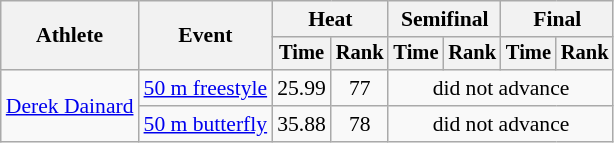<table class=wikitable style="font-size:90%">
<tr>
<th rowspan="2">Athlete</th>
<th rowspan="2">Event</th>
<th colspan="2">Heat</th>
<th colspan="2">Semifinal</th>
<th colspan="2">Final</th>
</tr>
<tr style="font-size:95%">
<th>Time</th>
<th>Rank</th>
<th>Time</th>
<th>Rank</th>
<th>Time</th>
<th>Rank</th>
</tr>
<tr align=center>
<td align=left rowspan=2><a href='#'>Derek Dainard</a></td>
<td align=left><a href='#'>50 m freestyle</a></td>
<td>25.99</td>
<td>77</td>
<td colspan=4>did not advance</td>
</tr>
<tr align=center>
<td align=left><a href='#'>50 m butterfly</a></td>
<td>35.88</td>
<td>78</td>
<td colspan=4>did not advance</td>
</tr>
</table>
